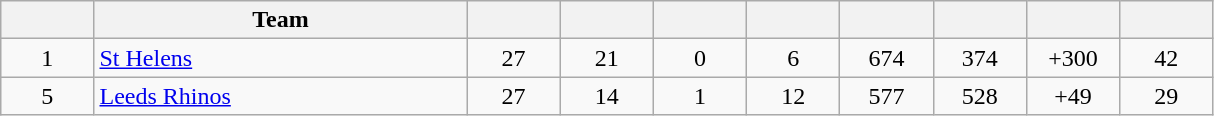<table class="wikitable" style="text-align:center;">
<tr>
<th style="width:5%;"></th>
<th style="width:20%;">Team</th>
<th style="width:5%;"></th>
<th style="width:5%;"></th>
<th style="width:5%;"></th>
<th style="width:5%;"></th>
<th style="width:5%;"></th>
<th style="width:5%;"></th>
<th style="width:5%;"></th>
<th style="width:5%;"></th>
</tr>
<tr>
<td>1</td>
<td style="text-align: left;"> <a href='#'>St Helens</a></td>
<td>27</td>
<td>21</td>
<td>0</td>
<td>6</td>
<td>674</td>
<td>374</td>
<td>+300</td>
<td>42</td>
</tr>
<tr>
<td>5</td>
<td style="text-align: left;"> <a href='#'>Leeds Rhinos</a></td>
<td>27</td>
<td>14</td>
<td>1</td>
<td>12</td>
<td>577</td>
<td>528</td>
<td>+49</td>
<td>29</td>
</tr>
</table>
